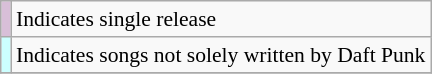<table class="wikitable" style="font-size:90%;">
<tr>
<td scope="row" style="background-color:#D8BFD8"></td>
<td>Indicates single release</td>
</tr>
<tr>
<td scope="row" style="background-color:#CCFFFF"></td>
<td>Indicates songs not solely written by Daft Punk</td>
</tr>
<tr>
</tr>
</table>
